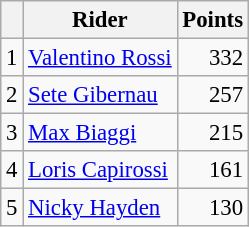<table class="wikitable" style="font-size: 95%;">
<tr>
<th></th>
<th>Rider</th>
<th>Points</th>
</tr>
<tr>
<td align=center>1</td>
<td> <a href='#'>Valentino Rossi</a></td>
<td align=right>332</td>
</tr>
<tr>
<td align=center>2</td>
<td> <a href='#'>Sete Gibernau</a></td>
<td align=right>257</td>
</tr>
<tr>
<td align=center>3</td>
<td> <a href='#'>Max Biaggi</a></td>
<td align=right>215</td>
</tr>
<tr>
<td align=center>4</td>
<td> <a href='#'>Loris Capirossi</a></td>
<td align=right>161</td>
</tr>
<tr>
<td align=center>5</td>
<td> <a href='#'>Nicky Hayden</a></td>
<td align=right>130</td>
</tr>
</table>
